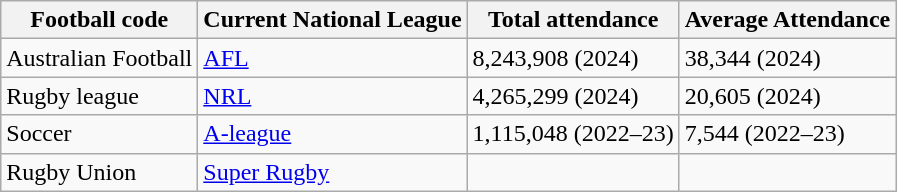<table class="sortable wikitable">
<tr>
<th>Football code</th>
<th>Current National League</th>
<th>Total attendance</th>
<th>Average Attendance</th>
</tr>
<tr>
<td>Australian Football</td>
<td><a href='#'>AFL</a></td>
<td>8,243,908 (2024)</td>
<td>38,344 (2024)</td>
</tr>
<tr>
<td>Rugby league</td>
<td><a href='#'>NRL</a></td>
<td>4,265,299 (2024)</td>
<td>20,605 (2024)</td>
</tr>
<tr>
<td>Soccer</td>
<td><a href='#'>A-league</a></td>
<td>1,115,048 (2022–23)</td>
<td>7,544 (2022–23)</td>
</tr>
<tr>
<td>Rugby Union</td>
<td><a href='#'>Super Rugby</a></td>
<td></td>
<td></td>
</tr>
</table>
